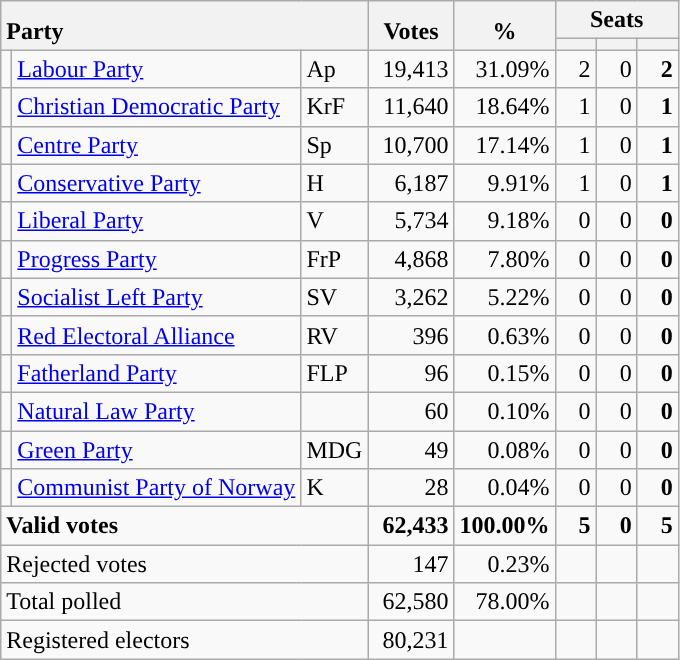<table class="wikitable" border="1" style="text-align:right;">
<tr>
<th style="text-align:left;" valign=bottom rowspan=2 colspan=3>Party</th>
<th align=center valign=bottom rowspan=2 width="50">Votes</th>
<th align=center valign=bottom rowspan=2 width="50">%</th>
<th colspan=3>Seats</th>
</tr>
<tr>
<th align=center valign=bottom width="20"><small></small></th>
<th align=center valign=bottom width="20"><small><a href='#'></a></small></th>
<th align=center valign=bottom width="20"><small></small></th>
</tr>
<tr>
<td style="color:inherit;background:"></td>
<td align=left><a href='#'>Labour Party</a></td>
<td align=left>Ap</td>
<td>19,413</td>
<td>31.09%</td>
<td>2</td>
<td>0</td>
<td><strong>2</strong></td>
</tr>
<tr>
<td style="color:inherit;background:"></td>
<td align=left><a href='#'>Christian Democratic Party</a></td>
<td align=left>KrF</td>
<td>11,640</td>
<td>18.64%</td>
<td>1</td>
<td>0</td>
<td><strong>1</strong></td>
</tr>
<tr>
<td style="color:inherit;background:"></td>
<td align=left><a href='#'>Centre Party</a></td>
<td align=left>Sp</td>
<td>10,700</td>
<td>17.14%</td>
<td>1</td>
<td>0</td>
<td><strong>1</strong></td>
</tr>
<tr>
<td style="color:inherit;background:"></td>
<td align=left><a href='#'>Conservative Party</a></td>
<td align=left>H</td>
<td>6,187</td>
<td>9.91%</td>
<td>1</td>
<td>0</td>
<td><strong>1</strong></td>
</tr>
<tr>
<td style="color:inherit;background:"></td>
<td align=left><a href='#'>Liberal Party</a></td>
<td align=left>V</td>
<td>5,734</td>
<td>9.18%</td>
<td>0</td>
<td>0</td>
<td><strong>0</strong></td>
</tr>
<tr>
<td style="color:inherit;background:"></td>
<td align=left><a href='#'>Progress Party</a></td>
<td align=left>FrP</td>
<td>4,868</td>
<td>7.80%</td>
<td>0</td>
<td>0</td>
<td><strong>0</strong></td>
</tr>
<tr>
<td style="color:inherit;background:"></td>
<td align=left><a href='#'>Socialist Left Party</a></td>
<td align=left>SV</td>
<td>3,262</td>
<td>5.22%</td>
<td>0</td>
<td>0</td>
<td><strong>0</strong></td>
</tr>
<tr>
<td style="color:inherit;background:"></td>
<td align=left><a href='#'>Red Electoral Alliance</a></td>
<td align=left>RV</td>
<td>396</td>
<td>0.63%</td>
<td>0</td>
<td>0</td>
<td><strong>0</strong></td>
</tr>
<tr>
<td style="color:inherit;background:"></td>
<td align=left><a href='#'>Fatherland Party</a></td>
<td align=left>FLP</td>
<td>96</td>
<td>0.15%</td>
<td>0</td>
<td>0</td>
<td><strong>0</strong></td>
</tr>
<tr>
<td></td>
<td align=left><a href='#'>Natural Law Party</a></td>
<td align=left></td>
<td>60</td>
<td>0.10%</td>
<td>0</td>
<td>0</td>
<td><strong>0</strong></td>
</tr>
<tr>
<td style="color:inherit;background:"></td>
<td align=left><a href='#'>Green Party</a></td>
<td align=left>MDG</td>
<td>49</td>
<td>0.08%</td>
<td>0</td>
<td>0</td>
<td><strong>0</strong></td>
</tr>
<tr>
<td style="color:inherit;background:"></td>
<td align=left><a href='#'>Communist Party of Norway</a></td>
<td align=left>K</td>
<td>28</td>
<td>0.04%</td>
<td>0</td>
<td>0</td>
<td><strong>0</strong></td>
</tr>
<tr style="font-weight:bold">
<td align=left colspan=3>Valid votes</td>
<td>62,433</td>
<td>100.00%</td>
<td>5</td>
<td>0</td>
<td>5</td>
</tr>
<tr>
<td align=left colspan=3>Rejected votes</td>
<td>147</td>
<td>0.23%</td>
<td></td>
<td></td>
<td></td>
</tr>
<tr>
<td align=left colspan=3>Total polled</td>
<td>62,580</td>
<td>78.00%</td>
<td></td>
<td></td>
<td></td>
</tr>
<tr>
<td align=left colspan=3>Registered electors</td>
<td>80,231</td>
<td></td>
<td></td>
<td></td>
<td></td>
</tr>
</table>
